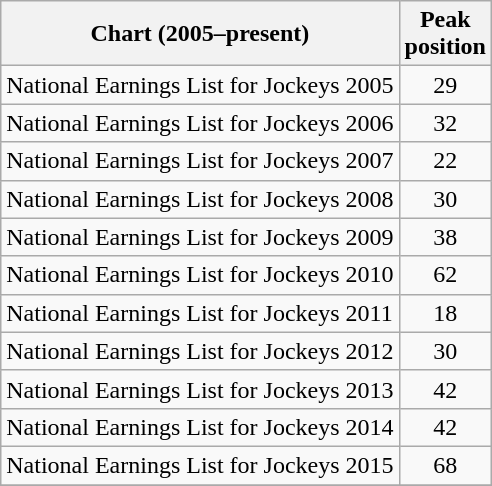<table class="wikitable sortable">
<tr>
<th>Chart (2005–present)</th>
<th>Peak<br>position</th>
</tr>
<tr>
<td>National Earnings List for Jockeys 2005</td>
<td style="text-align:center;">29</td>
</tr>
<tr>
<td>National Earnings List for Jockeys 2006</td>
<td style="text-align:center;">32</td>
</tr>
<tr>
<td>National Earnings List for Jockeys 2007</td>
<td style="text-align:center;">22</td>
</tr>
<tr>
<td>National Earnings List for Jockeys 2008</td>
<td style="text-align:center;">30</td>
</tr>
<tr>
<td>National Earnings List for Jockeys 2009</td>
<td style="text-align:center;">38</td>
</tr>
<tr>
<td>National Earnings List for Jockeys 2010</td>
<td style="text-align:center;">62</td>
</tr>
<tr>
<td>National Earnings List for Jockeys 2011</td>
<td style="text-align:center;">18</td>
</tr>
<tr>
<td>National Earnings List for Jockeys 2012</td>
<td style="text-align:center;">30</td>
</tr>
<tr>
<td>National Earnings List for Jockeys 2013</td>
<td style="text-align:center;">42</td>
</tr>
<tr>
<td>National Earnings List for Jockeys 2014</td>
<td style="text-align:center;">42</td>
</tr>
<tr>
<td>National Earnings List for Jockeys 2015</td>
<td style="text-align:center;">68</td>
</tr>
<tr>
</tr>
</table>
